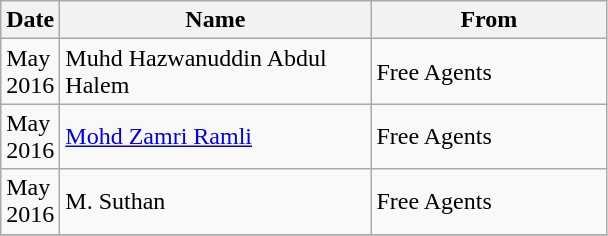<table class="wikitable sortable">
<tr>
<th width= 25>Date</th>
<th width= 200>Name</th>
<th width= 150>From</th>
</tr>
<tr>
<td>May 2016</td>
<td> Muhd Hazwanuddin Abdul Halem</td>
<td>Free Agents</td>
</tr>
<tr>
<td>May 2016</td>
<td> <a href='#'>Mohd Zamri Ramli</a></td>
<td>Free Agents</td>
</tr>
<tr>
<td>May 2016</td>
<td> M. Suthan</td>
<td>Free Agents</td>
</tr>
<tr>
</tr>
</table>
